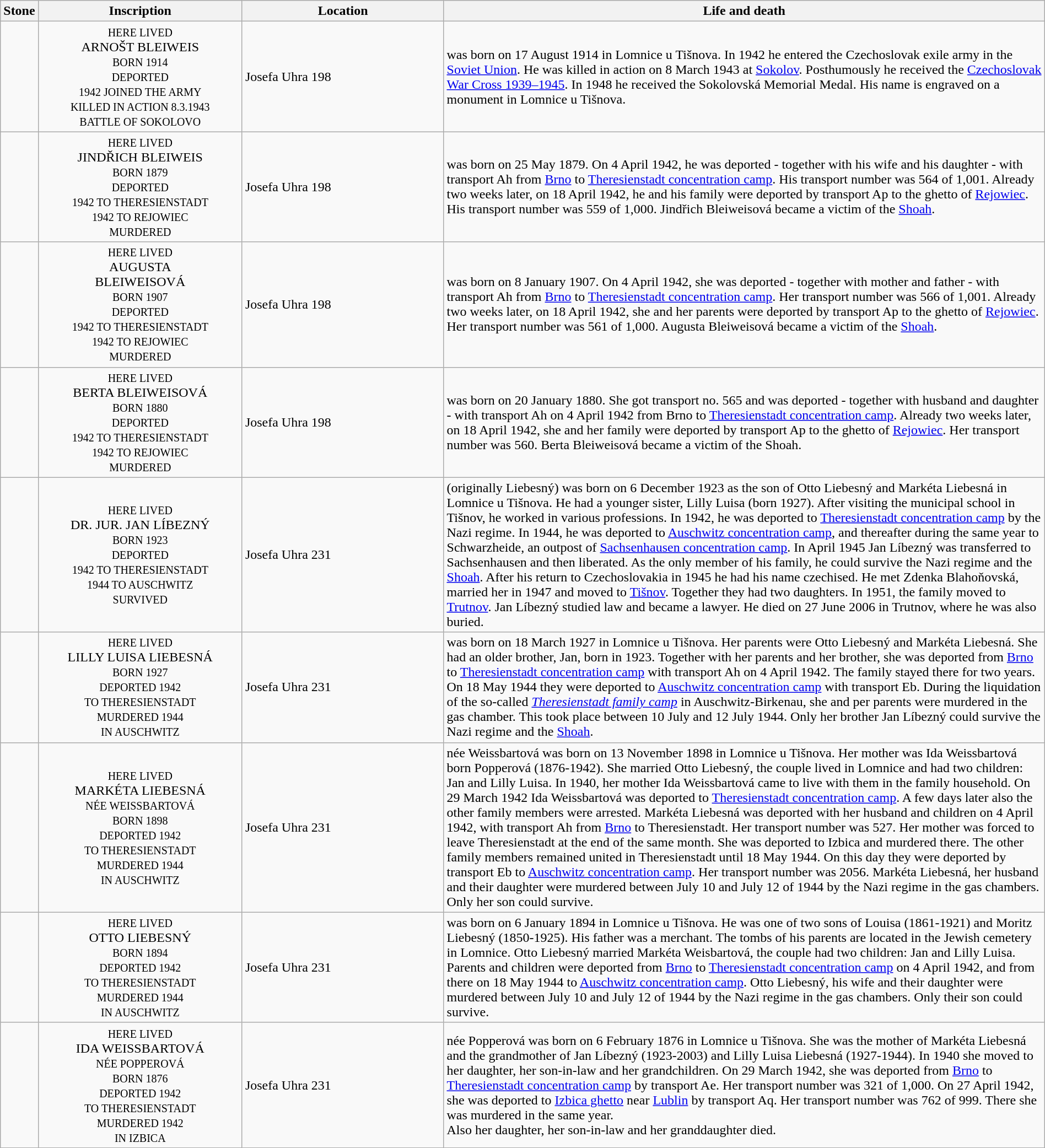<table class="wikitable sortable toptextcells" style="width:100%">
<tr>
<th class="hintergrundfarbe6 unsortable" width="120px">Stone</th>
<th class="hintergrundfarbe6" style ="width:20%;">Inscription</th>
<th class="hintergrundfarbe6" data-sort-type="text" style ="width:20%;">Location</th>
<th class="hintergrundfarbe6 unsortable" style="width:100%;">Life and death</th>
</tr>
<tr>
<td></td>
<td style="text-align:center"><div><small>HERE LIVED</small><br>ARNOŠT BLEIWEIS<br><small>BORN 1914<br>DEPORTED<br>1942 JOINED THE ARMY<br>KILLED IN ACTION 8.3.1943<br>BATTLE OF SOKOLOVO</small></div></td>
<td>Josefa Uhra 198<br></td>
<td><strong></strong> was born on 17 August 1914 in Lomnice u Tišnova. In 1942 he entered the Czechoslovak exile army in the <a href='#'>Soviet Union</a>. He was killed in action on 8 March 1943 at <a href='#'>Sokolov</a>. Posthumously he received the <a href='#'>Czechoslovak War Cross 1939–1945</a>. In 1948 he received the Sokolovská Memorial Medal. His name is engraved on a monument in Lomnice u Tišnova.</td>
</tr>
<tr>
<td></td>
<td style="text-align:center"><div><small>HERE LIVED</small><br>JINDŘICH BLEIWEIS<br><small>BORN 1879<br>DEPORTED<br>1942 TO THERESIENSTADT<br>1942 TO REJOWIEC<br>MURDERED</small></div></td>
<td>Josefa Uhra 198<br></td>
<td><strong></strong> was born on 25 May 1879. On 4 April 1942, he was deported - together with his wife and his daughter - with transport Ah from <a href='#'>Brno</a> to <a href='#'>Theresienstadt concentration camp</a>. His transport number was 564 of 1,001. Already two weeks later, on 18 April 1942, he and his family were deported by transport Ap to the ghetto of  <a href='#'>Rejowiec</a>. His transport number was 559 of 1,000. Jindřich Bleiweisová became a victim of the <a href='#'>Shoah</a>.</td>
</tr>
<tr>
<td></td>
<td style="text-align:center"><div><small>HERE LIVED</small><br>AUGUSTA<br>BLEIWEISOVÁ<br><small>BORN 1907<br>DEPORTED<br>1942 TO THERESIENSTADT<br>1942 TO REJOWIEC<br>MURDERED</small></div></td>
<td>Josefa Uhra 198<br></td>
<td><strong></strong> was born on 8 January 1907. On 4 April 1942, she was deported - together with mother and father - with transport Ah from <a href='#'>Brno</a> to <a href='#'>Theresienstadt concentration camp</a>. Her transport number was 566 of 1,001. Already two weeks later, on 18 April 1942, she and her parents were deported by transport Ap to the ghetto of  <a href='#'>Rejowiec</a>. Her transport number was 561 of 1,000. Augusta Bleiweisová became a victim of the <a href='#'>Shoah</a>.</td>
</tr>
<tr>
<td></td>
<td style="text-align:center"><div><small>HERE LIVED</small><br>BERTA BLEIWEISOVÁ<br><small>BORN 1880<br>DEPORTED<br>1942 TO THERESIENSTADT<br>1942 TO REJOWIEC<br>MURDERED</small></div></td>
<td>Josefa Uhra 198<br></td>
<td><strong></strong> was born on 20 January 1880. She got transport no. 565 and was deported - together with husband and daughter - with transport Ah on 4 April 1942 from Brno to <a href='#'>Theresienstadt concentration camp</a>. Already two weeks later, on 18 April 1942, she and her family were deported by transport Ap to the ghetto of <a href='#'>Rejowiec</a>. Her transport number was 560. Berta Bleiweisová became a victim of the Shoah.</td>
</tr>
<tr>
<td></td>
<td style="text-align:center"><div><small>HERE LIVED</small><br>DR. JUR. JAN LÍBEZNÝ<br><small>BORN 1923<br>DEPORTED<br>1942 TO THERESIENSTADT<br>1944 TO AUSCHWITZ<br>SURVIVED</small></div></td>
<td>Josefa Uhra 231<br></td>
<td><strong></strong> (originally Liebesný) was born on 6 December 1923 as the son of Otto Liebesný and Markéta Liebesná in Lomnice u Tišnova. He had a younger sister, Lilly Luisa (born 1927). After visiting the municipal school in Tišnov, he worked in various professions. In 1942, he was deported to <a href='#'>Theresienstadt concentration camp</a> by the Nazi regime. In 1944, he was deported to <a href='#'>Auschwitz concentration camp</a>, and thereafter during the same year to Schwarzheide, an outpost of <a href='#'>Sachsenhausen concentration camp</a>. In April 1945 Jan Líbezný was transferred to Sachsenhausen and then liberated. As the only member of his family, he could survive the Nazi regime and the <a href='#'>Shoah</a>. After his return to Czechoslovakia in 1945 he had his name czechised. He met Zdenka Blahoňovská, married her in 1947 and moved to <a href='#'>Tišnov</a>. Together they had two daughters. In 1951, the family moved to <a href='#'>Trutnov</a>. Jan Líbezný studied law and became a lawyer. He died on 27 June 2006 in Trutnov, where he was also buried.</td>
</tr>
<tr>
<td></td>
<td style="text-align:center"><div><small>HERE LIVED</small><br>LILLY LUISA LIEBESNÁ<br><small>BORN 1927<br>DEPORTED 1942<br>TO THERESIENSTADT<br>MURDERED 1944<br>IN AUSCHWITZ</small></div></td>
<td>Josefa Uhra 231<br></td>
<td><strong></strong> was born on 18 March 1927 in Lomnice u Tišnova. Her parents were Otto Liebesný and Markéta Liebesná. She had an older brother, Jan, born in 1923. Together with her parents and her brother, she was deported from <a href='#'>Brno</a> to <a href='#'>Theresienstadt concentration camp</a> with transport Ah on 4 April 1942. The family stayed there for two years. On 18 May 1944 they were deported to <a href='#'>Auschwitz concentration camp</a> with transport Eb. During the liquidation of the so-called <em><a href='#'>Theresienstadt family camp</a></em> in Auschwitz-Birkenau, she and per parents were  murdered in the gas chamber. This took place between 10 July and 12 July 1944. Only her brother Jan Líbezný could survive the Nazi regime and the <a href='#'>Shoah</a>.</td>
</tr>
<tr>
<td></td>
<td style="text-align:center"><div><small>HERE LIVED</small><br>MARKÉTA LIEBESNÁ<br><small>NÉE WEISSBARTOVÁ<br>BORN 1898<br>DEPORTED 1942<br>TO THERESIENSTADT<br>MURDERED 1944<br>IN AUSCHWITZ</small></div></td>
<td>Josefa Uhra 231<br></td>
<td><strong></strong> née Weissbartová was born on 13 November 1898 in Lomnice u Tišnova. Her mother was Ida Weissbartová born Popperová (1876-1942). She married Otto Liebesný, the couple lived in Lomnice and had two children: Jan and Lilly Luisa. In 1940, her mother Ida Weissbartová came to live with them in the family household. On 29 March 1942 Ida Weissbartová was deported to <a href='#'>Theresienstadt concentration camp</a>. A few days later also the other family members were arrested. Markéta Liebesná was deported with her husband and children on 4 April 1942, with transport Ah from <a href='#'>Brno</a> to Theresienstadt. Her transport number was 527. Her mother was forced to leave Theresienstadt at the end of the same month. She was deported to Izbica and murdered there. The other family members remained united in Theresienstadt until 18 May 1944. On this day they were deported by transport Eb to <a href='#'>Auschwitz concentration camp</a>. Her transport number was 2056. Markéta Liebesná, her husband and their daughter were murdered between July 10 and July 12 of 1944 by the Nazi regime in the gas chambers. Only her son could survive.</td>
</tr>
<tr>
<td></td>
<td style="text-align:center"><div><small>HERE LIVED</small><br>OTTO LIEBESNÝ<br><small>BORN 1894<br>DEPORTED 1942<br>TO THERESIENSTADT<br>MURDERED 1944<br>IN AUSCHWITZ</small></div></td>
<td>Josefa Uhra 231<br></td>
<td><strong></strong> was born on 6 January 1894 in Lomnice u Tišnova. He was one of two sons of Louisa (1861-1921) and Moritz Liebesný (1850-1925). His father was a merchant. The tombs of his parents are located in the Jewish cemetery in Lomnice. Otto Liebesný married Markéta Weisbartová, the couple had two children: Jan and Lilly Luisa. Parents and children were deported from <a href='#'>Brno</a> to <a href='#'>Theresienstadt concentration camp</a> on 4 April 1942, and from there on 18 May 1944 to <a href='#'>Auschwitz concentration camp</a>. Otto Liebesný, his wife and their daughter were murdered between July 10 and July 12 of 1944 by the Nazi regime in the gas chambers. Only their son could survive.</td>
</tr>
<tr>
<td></td>
<td style="text-align:center"><div><small>HERE LIVED</small><br>IDA WEISSBARTOVÁ<br><small>NÉE POPPEROVÁ<br>BORN 1876<br>DEPORTED 1942<br>TO THERESIENSTADT<br>MURDERED 1942<br>IN IZBICA</small></div></td>
<td>Josefa Uhra 231<br></td>
<td><strong></strong> née Popperová was born on 6 February 1876 in Lomnice u Tišnova. She was the mother of Markéta Liebesná and the grandmother of Jan Líbezný (1923-2003) and Lilly Luisa Liebesná (1927-1944). In 1940 she moved to her daughter, her son-in-law and her grandchildren. On 29 March 1942, she was deported from <a href='#'>Brno</a> to <a href='#'>Theresienstadt concentration camp</a> by transport Ae. Her transport number was 321 of 1,000.  On 27 April 1942, she was deported to <a href='#'>Izbica ghetto</a> near <a href='#'>Lublin</a> by transport Aq. Her transport number was 762 of 999. There she was murdered in the same year.<br>Also her daughter, her son-in-law and her granddaughter died.</td>
</tr>
</table>
